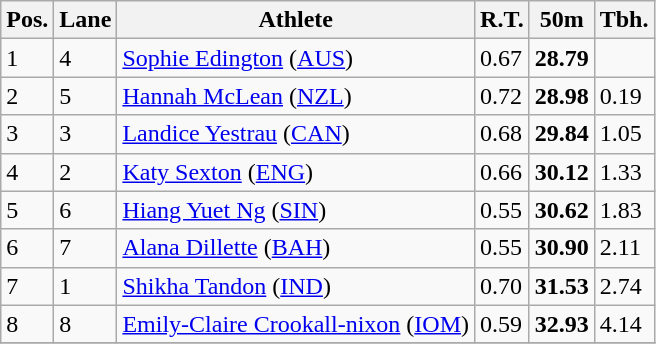<table class="wikitable">
<tr>
<th>Pos.</th>
<th>Lane</th>
<th>Athlete</th>
<th>R.T.</th>
<th>50m</th>
<th>Tbh.</th>
</tr>
<tr>
<td>1</td>
<td>4</td>
<td> <a href='#'>Sophie Edington</a> (<a href='#'>AUS</a>)</td>
<td>0.67</td>
<td><strong>28.79</strong></td>
<td> </td>
</tr>
<tr>
<td>2</td>
<td>5</td>
<td> <a href='#'>Hannah McLean</a> (<a href='#'>NZL</a>)</td>
<td>0.72</td>
<td><strong>28.98</strong></td>
<td>0.19</td>
</tr>
<tr>
<td>3</td>
<td>3</td>
<td> <a href='#'>Landice Yestrau</a> (<a href='#'>CAN</a>)</td>
<td>0.68</td>
<td><strong>29.84</strong></td>
<td>1.05</td>
</tr>
<tr>
<td>4</td>
<td>2</td>
<td> <a href='#'>Katy Sexton</a> (<a href='#'>ENG</a>)</td>
<td>0.66</td>
<td><strong>30.12</strong></td>
<td>1.33</td>
</tr>
<tr>
<td>5</td>
<td>6</td>
<td> <a href='#'>Hiang Yuet Ng</a> (<a href='#'>SIN</a>)</td>
<td>0.55</td>
<td><strong>30.62</strong></td>
<td>1.83</td>
</tr>
<tr>
<td>6</td>
<td>7</td>
<td> <a href='#'>Alana Dillette</a> (<a href='#'>BAH</a>)</td>
<td>0.55</td>
<td><strong>30.90</strong></td>
<td>2.11</td>
</tr>
<tr>
<td>7</td>
<td>1</td>
<td> <a href='#'>Shikha Tandon</a> (<a href='#'>IND</a>)</td>
<td>0.70</td>
<td><strong>31.53</strong></td>
<td>2.74</td>
</tr>
<tr>
<td>8</td>
<td>8</td>
<td> <a href='#'>Emily-Claire Crookall-nixon</a> (<a href='#'>IOM</a>)</td>
<td>0.59</td>
<td><strong>32.93</strong></td>
<td>4.14</td>
</tr>
<tr>
</tr>
</table>
